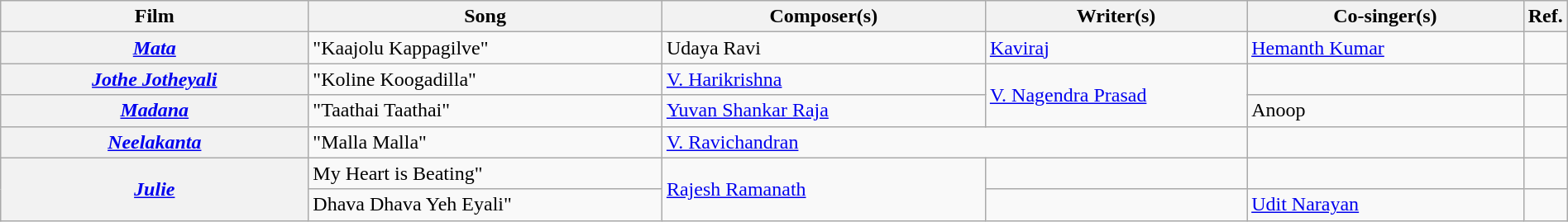<table class="wikitable plainrowheaders" width="100%" textcolor:#000;">
<tr>
<th scope="col" width=20%><strong>Film</strong></th>
<th scope="col" width=23%><strong>Song</strong></th>
<th scope="col" width=21%><strong>Composer(s)</strong></th>
<th scope="col" width=17%><strong>Writer(s)</strong></th>
<th scope="col" width=18%><strong>Co-singer(s)</strong></th>
<th scope="col" width=1%><strong>Ref.</strong></th>
</tr>
<tr>
<th><em><a href='#'>Mata</a></em></th>
<td>"Kaajolu Kappagilve"</td>
<td>Udaya Ravi</td>
<td><a href='#'>Kaviraj</a></td>
<td><a href='#'>Hemanth Kumar</a></td>
<td></td>
</tr>
<tr>
<th><em><a href='#'>Jothe Jotheyali</a></em></th>
<td>"Koline Koogadilla"</td>
<td><a href='#'>V. Harikrishna</a></td>
<td rowspan="2"><a href='#'>V. Nagendra Prasad</a></td>
<td></td>
<td></td>
</tr>
<tr>
<th><em><a href='#'>Madana</a></em></th>
<td>"Taathai Taathai"</td>
<td><a href='#'>Yuvan Shankar Raja</a></td>
<td>Anoop</td>
<td></td>
</tr>
<tr>
<th><em><a href='#'>Neelakanta</a></em></th>
<td>"Malla Malla"</td>
<td colspan="2"><a href='#'>V. Ravichandran</a></td>
<td></td>
<td></td>
</tr>
<tr>
<th Rowspan="2"><em><a href='#'>Julie</a></em></th>
<td>My Heart is Beating"</td>
<td rowspan="2"><a href='#'>Rajesh Ramanath</a></td>
<td></td>
<td></td>
<td></td>
</tr>
<tr>
<td>Dhava Dhava Yeh Eyali"</td>
<td></td>
<td><a href='#'>Udit Narayan</a></td>
<td></td>
</tr>
</table>
